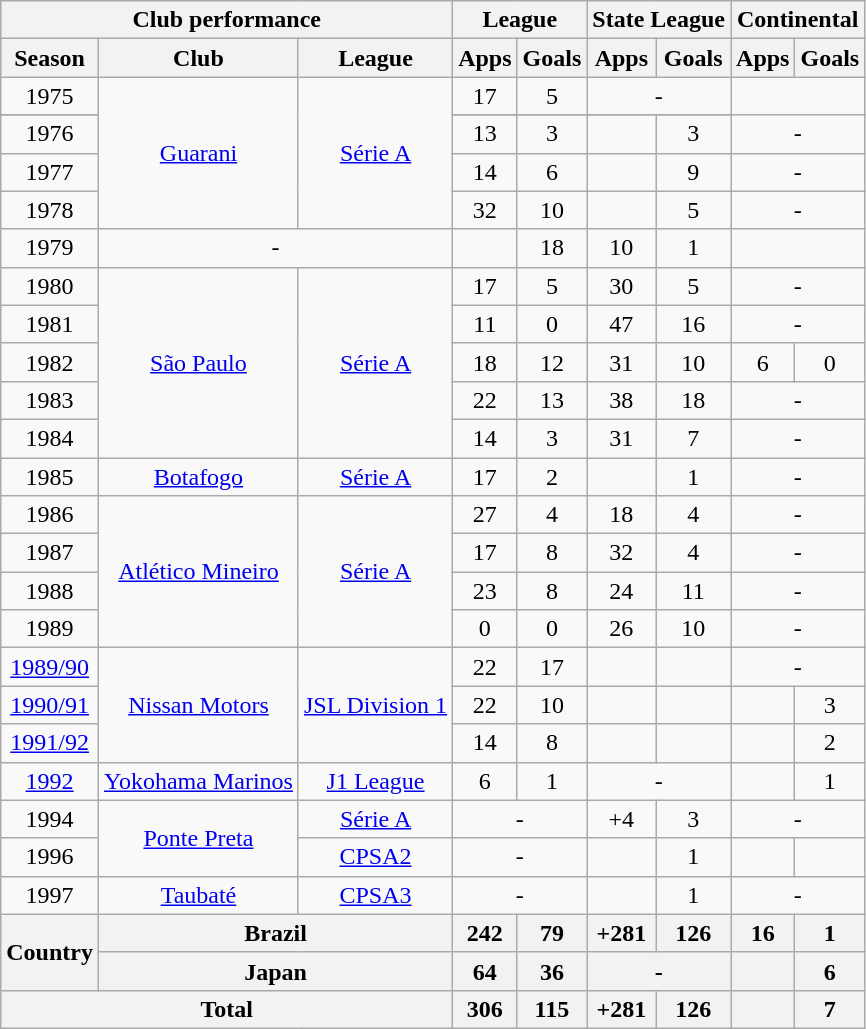<table class="wikitable" style="text-align:center;">
<tr>
<th colspan=3>Club performance</th>
<th colspan=2>League</th>
<th colspan=2>State League</th>
<th colspan=2>Continental</th>
</tr>
<tr>
<th>Season</th>
<th>Club</th>
<th>League</th>
<th>Apps</th>
<th>Goals</th>
<th>Apps</th>
<th>Goals</th>
<th>Apps</th>
<th>Goals</th>
</tr>
<tr>
<td>1975</td>
<td rowspan="5"><a href='#'>Guarani</a></td>
<td rowspan="5"><a href='#'>Série A</a></td>
<td>17</td>
<td>5</td>
<td colspan="2">-</td>
</tr>
<tr ||colspan="2"|->
</tr>
<tr>
<td>1976</td>
<td>13</td>
<td>3</td>
<td></td>
<td>3</td>
<td colspan="2">-</td>
</tr>
<tr>
<td>1977</td>
<td>14</td>
<td>6</td>
<td></td>
<td>9</td>
<td colspan="2">-</td>
</tr>
<tr>
<td>1978</td>
<td>32</td>
<td>10</td>
<td></td>
<td>5</td>
<td colspan="2">-</td>
</tr>
<tr>
<td>1979</td>
<td colspan="2">-</td>
<td></td>
<td>18</td>
<td>10</td>
<td>1</td>
</tr>
<tr>
<td>1980</td>
<td rowspan="5"><a href='#'>São Paulo</a></td>
<td rowspan="5"><a href='#'>Série A</a></td>
<td>17</td>
<td>5</td>
<td>30</td>
<td>5</td>
<td colspan="2">-</td>
</tr>
<tr>
<td>1981</td>
<td>11</td>
<td>0</td>
<td>47</td>
<td>16</td>
<td colspan="2">-</td>
</tr>
<tr>
<td>1982</td>
<td>18</td>
<td>12</td>
<td>31</td>
<td>10</td>
<td>6</td>
<td>0</td>
</tr>
<tr>
<td>1983</td>
<td>22</td>
<td>13</td>
<td>38</td>
<td>18</td>
<td colspan="2">-</td>
</tr>
<tr>
<td>1984</td>
<td>14</td>
<td>3</td>
<td>31</td>
<td>7</td>
<td colspan="2">-</td>
</tr>
<tr>
<td>1985</td>
<td><a href='#'>Botafogo</a></td>
<td><a href='#'>Série A</a></td>
<td>17</td>
<td>2</td>
<td></td>
<td>1</td>
<td colspan="2">-</td>
</tr>
<tr>
<td>1986</td>
<td rowspan="4"><a href='#'>Atlético Mineiro</a></td>
<td rowspan="4"><a href='#'>Série A</a></td>
<td>27</td>
<td>4</td>
<td>18</td>
<td>4</td>
<td colspan="2">-</td>
</tr>
<tr>
<td>1987</td>
<td>17</td>
<td>8</td>
<td>32</td>
<td>4</td>
<td colspan="2">-</td>
</tr>
<tr>
<td>1988</td>
<td>23</td>
<td>8</td>
<td>24</td>
<td>11</td>
<td colspan="2">-</td>
</tr>
<tr>
<td>1989</td>
<td>0</td>
<td>0</td>
<td>26</td>
<td>10</td>
<td colspan="2">-</td>
</tr>
<tr>
<td><a href='#'>1989/90</a></td>
<td rowspan="3"><a href='#'>Nissan Motors</a></td>
<td rowspan="3"><a href='#'>JSL Division 1</a></td>
<td>22</td>
<td>17</td>
<td></td>
<td></td>
<td colspan="2">-</td>
</tr>
<tr>
<td><a href='#'>1990/91</a></td>
<td>22</td>
<td>10</td>
<td></td>
<td></td>
<td></td>
<td>3</td>
</tr>
<tr>
<td><a href='#'>1991/92</a></td>
<td>14</td>
<td>8</td>
<td></td>
<td></td>
<td></td>
<td>2</td>
</tr>
<tr>
<td><a href='#'>1992</a></td>
<td><a href='#'>Yokohama Marinos</a></td>
<td><a href='#'>J1 League</a></td>
<td>6</td>
<td>1</td>
<td colspan="2">-</td>
<td></td>
<td>1</td>
</tr>
<tr>
<td>1994</td>
<td rowspan="2"><a href='#'>Ponte Preta</a></td>
<td><a href='#'>Série A</a></td>
<td colspan="2">-</td>
<td>+4</td>
<td>3</td>
<td colspan="2">-</td>
</tr>
<tr>
<td>1996</td>
<td><a href='#'>CPSA2</a></td>
<td colspan="2">-</td>
<td></td>
<td>1</td>
<td></td>
<td></td>
</tr>
<tr>
<td>1997</td>
<td><a href='#'>Taubaté</a></td>
<td><a href='#'>CPSA3</a></td>
<td colspan="2">-</td>
<td></td>
<td>1</td>
<td colspan="2">-</td>
</tr>
<tr>
<th rowspan=2>Country</th>
<th colspan=2>Brazil</th>
<th>242</th>
<th>79</th>
<th>+281</th>
<th>126</th>
<th>16</th>
<th>1</th>
</tr>
<tr>
<th colspan=2>Japan</th>
<th>64</th>
<th>36</th>
<th colspan="2">-</th>
<th></th>
<th>6</th>
</tr>
<tr>
<th colspan=3>Total</th>
<th>306</th>
<th>115</th>
<th>+281</th>
<th>126</th>
<th></th>
<th>7</th>
</tr>
</table>
